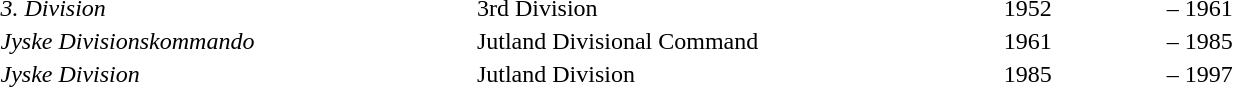<table class="toccolours" style="float: auto; clear: right; margin: 0 0 0.5em 1em;" width="900px">
<tr style="vertical-align: top;">
<td><em>3. Division</em></td>
<td>3rd Division</td>
<td width="12%">1952</td>
<td width="1%">–</td>
<td width="12%">1961</td>
</tr>
<tr style="vertical-align: top;">
<td><em>Jyske Divisionskommando</em></td>
<td>Jutland Divisional Command</td>
<td width="12%">1961</td>
<td width="1%">–</td>
<td width="12%">1985</td>
</tr>
<tr style="vertical-align: top;">
<td><em>Jyske Division</em></td>
<td>Jutland Division</td>
<td width="12%">1985</td>
<td width="1%">–</td>
<td width="12%">1997</td>
</tr>
</table>
